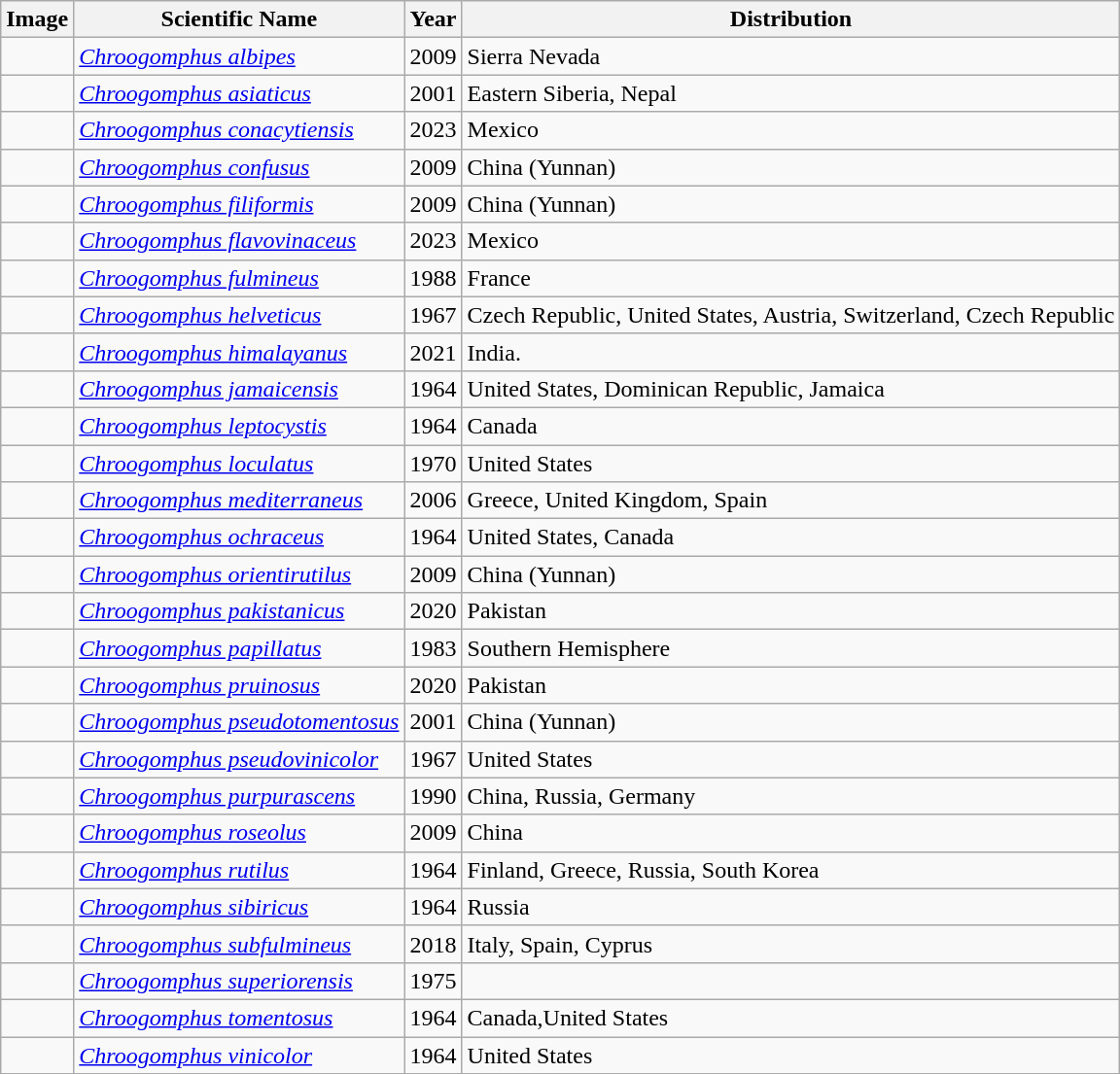<table class="wikitable sortable">
<tr>
<th>Image</th>
<th>Scientific Name</th>
<th>Year</th>
<th>Distribution</th>
</tr>
<tr>
<td></td>
<td><em><a href='#'>Chroogomphus albipes</a></em> </td>
<td>2009</td>
<td>Sierra Nevada</td>
</tr>
<tr>
<td></td>
<td><em><a href='#'>Chroogomphus asiaticus</a></em> </td>
<td>2001</td>
<td>Eastern Siberia, Nepal</td>
</tr>
<tr>
<td></td>
<td><em><a href='#'>Chroogomphus conacytiensis</a></em> </td>
<td>2023</td>
<td>Mexico</td>
</tr>
<tr>
<td></td>
<td><em><a href='#'>Chroogomphus confusus</a></em> </td>
<td>2009</td>
<td>China (Yunnan)</td>
</tr>
<tr>
<td></td>
<td><em><a href='#'>Chroogomphus filiformis</a></em> </td>
<td>2009</td>
<td>China (Yunnan)</td>
</tr>
<tr>
<td></td>
<td><em><a href='#'>Chroogomphus flavovinaceus</a></em> </td>
<td>2023</td>
<td>Mexico</td>
</tr>
<tr>
<td></td>
<td><em><a href='#'>Chroogomphus fulmineus</a></em> </td>
<td>1988</td>
<td>France</td>
</tr>
<tr>
<td></td>
<td><em><a href='#'>Chroogomphus helveticus</a></em> </td>
<td>1967</td>
<td>Czech Republic, United States, Austria, Switzerland, Czech Republic</td>
</tr>
<tr>
<td></td>
<td><em><a href='#'>Chroogomphus himalayanus</a></em> </td>
<td>2021</td>
<td>India.</td>
</tr>
<tr>
<td></td>
<td><em><a href='#'>Chroogomphus jamaicensis</a></em> </td>
<td>1964</td>
<td>United States, Dominican Republic, Jamaica</td>
</tr>
<tr>
<td></td>
<td><em><a href='#'>Chroogomphus leptocystis</a></em> </td>
<td>1964</td>
<td>Canada</td>
</tr>
<tr>
<td></td>
<td><em><a href='#'>Chroogomphus loculatus</a></em> </td>
<td>1970</td>
<td>United States</td>
</tr>
<tr>
<td></td>
<td><em><a href='#'>Chroogomphus mediterraneus</a></em> </td>
<td>2006</td>
<td>Greece, United Kingdom, Spain</td>
</tr>
<tr>
<td></td>
<td><em><a href='#'>Chroogomphus ochraceus</a></em> </td>
<td>1964</td>
<td>United States, Canada</td>
</tr>
<tr>
<td></td>
<td><em><a href='#'>Chroogomphus orientirutilus</a></em> </td>
<td>2009</td>
<td>China (Yunnan)</td>
</tr>
<tr>
<td></td>
<td><em><a href='#'>Chroogomphus pakistanicus</a></em> </td>
<td>2020</td>
<td>Pakistan</td>
</tr>
<tr>
<td></td>
<td><em><a href='#'>Chroogomphus papillatus</a></em> </td>
<td>1983</td>
<td>Southern Hemisphere</td>
</tr>
<tr>
<td></td>
<td><em><a href='#'>Chroogomphus pruinosus</a></em> </td>
<td>2020</td>
<td>Pakistan</td>
</tr>
<tr>
<td></td>
<td><em><a href='#'>Chroogomphus pseudotomentosus</a></em> </td>
<td>2001</td>
<td>China (Yunnan)</td>
</tr>
<tr>
<td></td>
<td><em><a href='#'>Chroogomphus pseudovinicolor</a></em> </td>
<td>1967</td>
<td>United States</td>
</tr>
<tr>
<td></td>
<td><em><a href='#'>Chroogomphus purpurascens</a></em> </td>
<td>1990</td>
<td>China, Russia, Germany</td>
</tr>
<tr>
<td></td>
<td><em><a href='#'>Chroogomphus roseolus</a></em> </td>
<td>2009</td>
<td>China</td>
</tr>
<tr>
<td></td>
<td><em><a href='#'>Chroogomphus rutilus</a></em> </td>
<td>1964</td>
<td>Finland, Greece, Russia, South Korea</td>
</tr>
<tr>
<td></td>
<td><em><a href='#'>Chroogomphus sibiricus</a></em> </td>
<td>1964</td>
<td>Russia</td>
</tr>
<tr>
<td></td>
<td><em><a href='#'>Chroogomphus subfulmineus</a></em> </td>
<td>2018</td>
<td>Italy, Spain, Cyprus</td>
</tr>
<tr>
<td></td>
<td><em><a href='#'>Chroogomphus superiorensis</a></em> </td>
<td>1975</td>
<td></td>
</tr>
<tr>
<td></td>
<td><em><a href='#'>Chroogomphus tomentosus</a></em> </td>
<td>1964</td>
<td>Canada,United States</td>
</tr>
<tr>
<td></td>
<td><em><a href='#'>Chroogomphus vinicolor</a></em> </td>
<td>1964</td>
<td>United States</td>
</tr>
<tr>
</tr>
</table>
